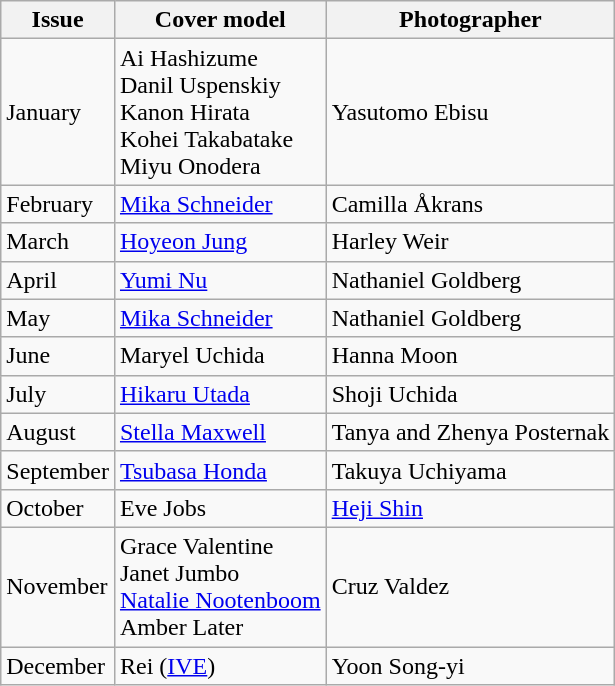<table class="sortable wikitable">
<tr>
<th>Issue</th>
<th>Cover model</th>
<th>Photographer</th>
</tr>
<tr>
<td>January</td>
<td>Ai Hashizume<br>Danil Uspenskiy<br>Kanon Hirata<br> Kohei Takabatake<br>Miyu Onodera</td>
<td>Yasutomo Ebisu</td>
</tr>
<tr>
<td>February</td>
<td><a href='#'>Mika Schneider</a></td>
<td>Camilla Åkrans</td>
</tr>
<tr>
<td>March</td>
<td><a href='#'>Hoyeon Jung</a></td>
<td>Harley Weir</td>
</tr>
<tr>
<td>April</td>
<td><a href='#'>Yumi Nu</a></td>
<td>Nathaniel Goldberg</td>
</tr>
<tr>
<td>May</td>
<td><a href='#'>Mika Schneider</a></td>
<td>Nathaniel Goldberg</td>
</tr>
<tr>
<td>June</td>
<td>Maryel Uchida</td>
<td>Hanna Moon</td>
</tr>
<tr>
<td>July</td>
<td><a href='#'>Hikaru Utada</a></td>
<td>Shoji Uchida</td>
</tr>
<tr>
<td>August</td>
<td><a href='#'>Stella Maxwell</a></td>
<td>Tanya and Zhenya Posternak</td>
</tr>
<tr>
<td>September</td>
<td><a href='#'>Tsubasa Honda</a></td>
<td>Takuya Uchiyama</td>
</tr>
<tr>
<td>October</td>
<td>Eve Jobs</td>
<td><a href='#'>Heji Shin</a></td>
</tr>
<tr>
<td>November</td>
<td>Grace Valentine<br>Janet Jumbo<br><a href='#'>Natalie Nootenboom</a> <br>Amber Later</td>
<td>Cruz Valdez</td>
</tr>
<tr>
<td>December</td>
<td>Rei (<a href='#'>IVE</a>)</td>
<td>Yoon Song-yi</td>
</tr>
</table>
